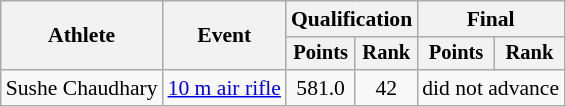<table class=wikitable style=font-size:90%;text-align:center>
<tr>
<th rowspan="2">Athlete</th>
<th rowspan="2">Event</th>
<th colspan=2>Qualification</th>
<th colspan=2>Final</th>
</tr>
<tr style="font-size:95%">
<th>Points</th>
<th>Rank</th>
<th>Points</th>
<th>Rank</th>
</tr>
<tr>
<td align=left>Sushe Chaudhary</td>
<td align=left><a href='#'>10 m air rifle</a></td>
<td>581.0</td>
<td>42</td>
<td colspan=2>did not advance</td>
</tr>
</table>
